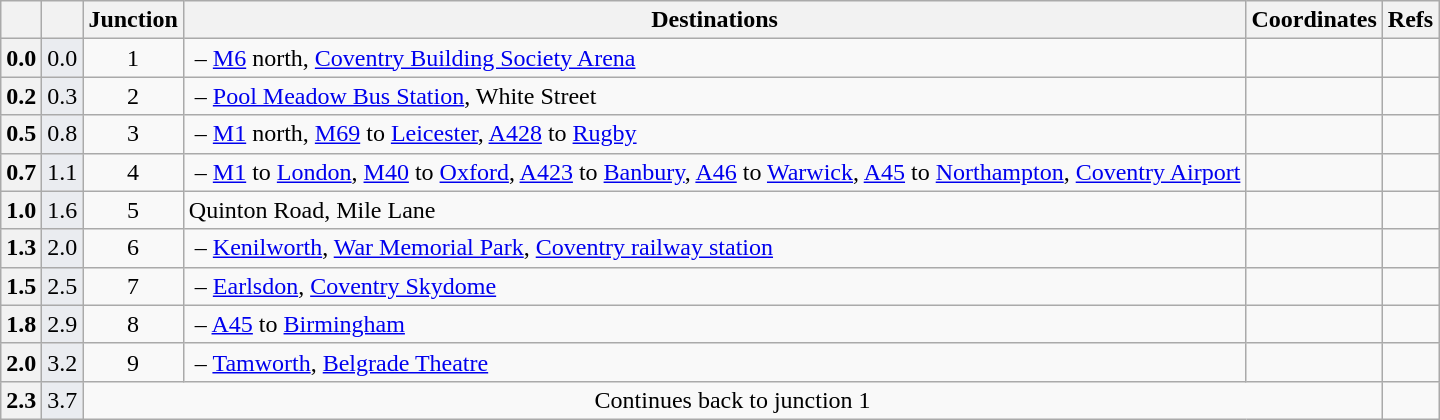<table class="plainrowheaders wikitable">
<tr>
<th scope=col></th>
<th scope=col></th>
<th scope=col>Junction</th>
<th scope=col>Destinations</th>
<th scope=col>Coordinates</th>
<th scope=col>Refs</th>
</tr>
<tr>
<th scope="row" style="text-align: right;">0.0</th>
<td style="text-align:right;background-color:#eaecf0">0.0</td>
<td align="center">1</td>
<td> – <a href='#'>M6</a> north, <a href='#'>Coventry Building Society Arena</a></td>
<td><small></small></td>
<td></td>
</tr>
<tr>
<th scope="row" style="text-align: right;">0.2</th>
<td style="text-align:right;background-color:#eaecf0">0.3</td>
<td align="center">2</td>
<td> – <a href='#'>Pool Meadow Bus Station</a>, White Street</td>
<td><small></small></td>
<td></td>
</tr>
<tr>
<th scope="row" style="text-align: right;">0.5</th>
<td style="text-align:right;background-color:#eaecf0">0.8</td>
<td align="center">3</td>
<td> – <a href='#'>M1</a> north, <a href='#'>M69</a> to <a href='#'>Leicester</a>, <a href='#'>A428</a> to <a href='#'>Rugby</a></td>
<td><small></small></td>
<td></td>
</tr>
<tr>
<th scope="row" style="text-align: right;">0.7</th>
<td style="text-align:right;background-color:#eaecf0">1.1</td>
<td align="center">4</td>
<td> – <a href='#'>M1</a> to <a href='#'>London</a>, <a href='#'>M40</a> to <a href='#'>Oxford</a>, <a href='#'>A423</a> to <a href='#'>Banbury</a>, <a href='#'>A46</a> to <a href='#'>Warwick</a>, <a href='#'>A45</a> to <a href='#'>Northampton</a>, <a href='#'>Coventry Airport</a></td>
<td><small></small></td>
<td></td>
</tr>
<tr>
<th scope="row" style="text-align: right;">1.0</th>
<td style="text-align:right;background-color:#eaecf0">1.6</td>
<td align="center">5</td>
<td>Quinton Road, Mile Lane</td>
<td><small></small></td>
<td></td>
</tr>
<tr>
<th scope="row" style="text-align: right;">1.3</th>
<td style="text-align:right;background-color:#eaecf0">2.0</td>
<td align="center">6</td>
<td> – <a href='#'>Kenilworth</a>, <a href='#'>War Memorial Park</a>, <a href='#'>Coventry railway station</a></td>
<td><small></small></td>
<td></td>
</tr>
<tr>
<th scope="row" style="text-align: right;">1.5</th>
<td style="text-align:right;background-color:#eaecf0">2.5</td>
<td align="center">7</td>
<td> – <a href='#'>Earlsdon</a>, <a href='#'>Coventry Skydome</a></td>
<td><small></small></td>
<td></td>
</tr>
<tr>
<th scope="row" style="text-align: right;">1.8</th>
<td style="text-align:right;background-color:#eaecf0">2.9</td>
<td align="center">8</td>
<td> – <a href='#'>A45</a> to <a href='#'>Birmingham</a></td>
<td><small></small></td>
<td></td>
</tr>
<tr>
<th scope="row" style="text-align: right;">2.0</th>
<td style="text-align:right;background-color:#eaecf0">3.2</td>
<td align="center">9</td>
<td> – <a href='#'>Tamworth</a>, <a href='#'>Belgrade Theatre</a></td>
<td><small></small></td>
<td></td>
</tr>
<tr>
<th scope="row" style="text-align: right;">2.3</th>
<td style="text-align:right;background-color:#eaecf0">3.7</td>
<td colspan="3"; align="center">Continues back to junction 1</td>
<td></td>
</tr>
</table>
